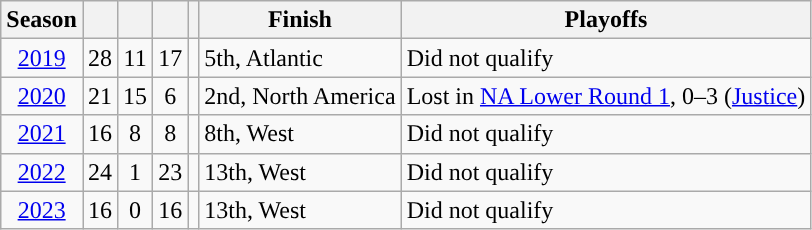<table class="wikitable" style="text-align:center;">
<tr>
<th style="background:#">Season</th>
<th style="background:#"></th>
<th style="background:#"></th>
<th style="background:#"></th>
<th style="background:#"></th>
<th style="background:#">Finish</th>
<th style="background:#">Playoffs</th>
</tr>
<tr>
<td><a href='#'>2019</a></td>
<td>28</td>
<td>11</td>
<td>17</td>
<td></td>
<td style="text-align:left">5th, Atlantic</td>
<td style="text-align:left">Did not qualify</td>
</tr>
<tr>
<td><a href='#'>2020</a></td>
<td>21</td>
<td>15</td>
<td>6</td>
<td></td>
<td style="text-align:left">2nd, North America</td>
<td style="text-align:left">Lost in <a href='#'>NA Lower Round 1</a>, 0–3 (<a href='#'>Justice</a>)</td>
</tr>
<tr>
<td><a href='#'>2021</a></td>
<td>16</td>
<td>8</td>
<td>8</td>
<td></td>
<td style="text-align:left">8th, West</td>
<td style="text-align:left">Did not qualify</td>
</tr>
<tr>
<td><a href='#'>2022</a></td>
<td>24</td>
<td>1</td>
<td>23</td>
<td></td>
<td style="text-align:left">13th, West</td>
<td style="text-align:left">Did not qualify</td>
</tr>
<tr>
<td><a href='#'>2023</a></td>
<td>16</td>
<td>0</td>
<td>16</td>
<td></td>
<td style="text-align:left">13th, West</td>
<td style="text-align:left">Did not qualify</td>
</tr>
</table>
